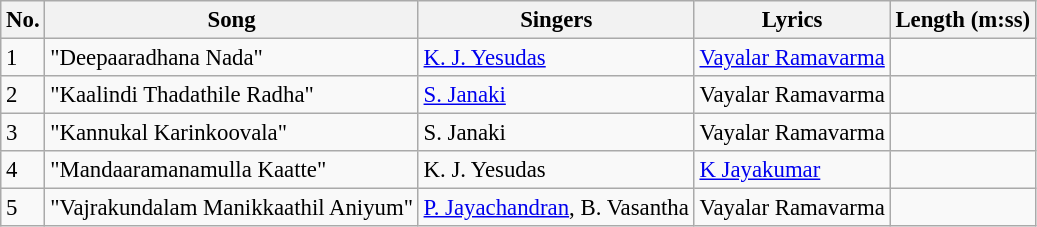<table class="wikitable" style="font-size:95%;">
<tr>
<th>No.</th>
<th>Song</th>
<th>Singers</th>
<th>Lyrics</th>
<th>Length (m:ss)</th>
</tr>
<tr>
<td>1</td>
<td>"Deepaaradhana Nada"</td>
<td><a href='#'>K. J. Yesudas</a></td>
<td><a href='#'>Vayalar Ramavarma</a></td>
<td></td>
</tr>
<tr>
<td>2</td>
<td>"Kaalindi Thadathile Radha"</td>
<td><a href='#'>S. Janaki</a></td>
<td>Vayalar Ramavarma</td>
<td></td>
</tr>
<tr>
<td>3</td>
<td>"Kannukal Karinkoovala"</td>
<td>S. Janaki</td>
<td>Vayalar Ramavarma</td>
<td></td>
</tr>
<tr>
<td>4</td>
<td>"Mandaaramanamulla Kaatte"</td>
<td>K. J. Yesudas</td>
<td><a href='#'>K Jayakumar</a></td>
<td></td>
</tr>
<tr>
<td>5</td>
<td>"Vajrakundalam Manikkaathil Aniyum"</td>
<td><a href='#'>P. Jayachandran</a>, B. Vasantha</td>
<td>Vayalar Ramavarma</td>
<td></td>
</tr>
</table>
